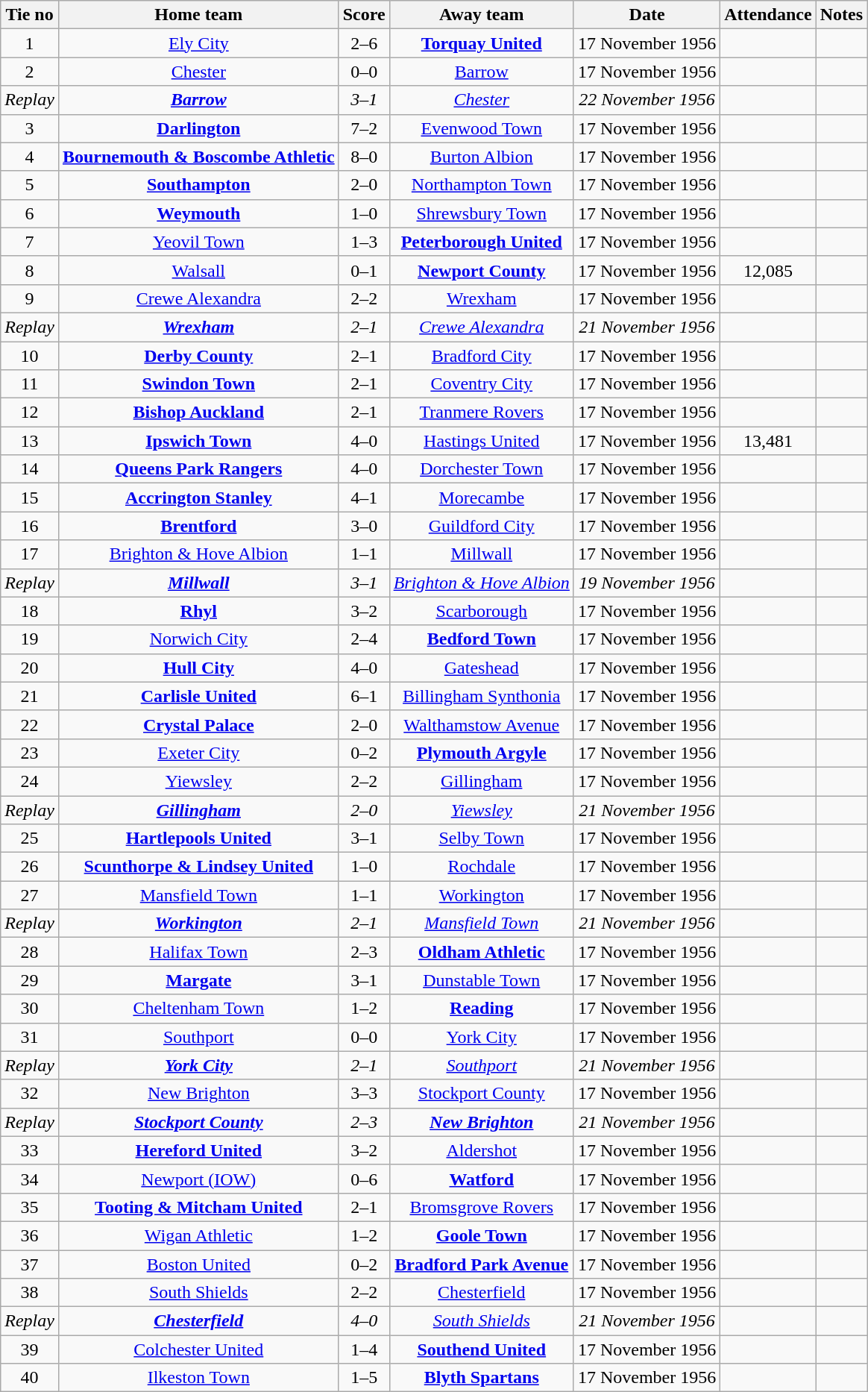<table class="wikitable" style="text-align: center">
<tr>
<th>Tie no</th>
<th>Home team</th>
<th>Score</th>
<th>Away team</th>
<th>Date</th>
<th>Attendance</th>
<th>Notes</th>
</tr>
<tr>
<td>1</td>
<td><a href='#'>Ely City</a></td>
<td>2–6</td>
<td><strong><a href='#'>Torquay United</a></strong></td>
<td>17 November 1956</td>
<td></td>
<td></td>
</tr>
<tr>
<td>2</td>
<td><a href='#'>Chester</a></td>
<td>0–0</td>
<td><a href='#'>Barrow</a></td>
<td>17 November 1956</td>
<td></td>
<td></td>
</tr>
<tr>
<td><em>Replay</em></td>
<td><strong><em><a href='#'>Barrow</a></em></strong></td>
<td><em>3–1</em></td>
<td><em><a href='#'>Chester</a></em></td>
<td><em>22 November 1956</em></td>
<td><em> </em></td>
<td></td>
</tr>
<tr>
<td>3</td>
<td><strong><a href='#'>Darlington</a></strong></td>
<td>7–2</td>
<td><a href='#'>Evenwood Town</a></td>
<td>17 November 1956</td>
<td></td>
<td></td>
</tr>
<tr>
<td>4</td>
<td><strong><a href='#'>Bournemouth & Boscombe Athletic</a></strong></td>
<td>8–0</td>
<td><a href='#'>Burton Albion</a></td>
<td>17 November 1956</td>
<td></td>
<td></td>
</tr>
<tr>
<td>5</td>
<td><strong><a href='#'>Southampton</a></strong></td>
<td>2–0</td>
<td><a href='#'>Northampton Town</a></td>
<td>17 November 1956</td>
<td></td>
<td></td>
</tr>
<tr>
<td>6</td>
<td><strong><a href='#'>Weymouth</a></strong></td>
<td>1–0</td>
<td><a href='#'>Shrewsbury Town</a></td>
<td>17 November 1956</td>
<td></td>
<td></td>
</tr>
<tr>
<td>7</td>
<td><a href='#'>Yeovil Town</a></td>
<td>1–3</td>
<td><strong><a href='#'>Peterborough United</a></strong></td>
<td>17 November 1956</td>
<td></td>
<td></td>
</tr>
<tr>
<td>8</td>
<td><a href='#'>Walsall</a></td>
<td>0–1</td>
<td><strong><a href='#'>Newport County</a></strong></td>
<td>17 November 1956</td>
<td>12,085</td>
<td></td>
</tr>
<tr>
<td>9</td>
<td><a href='#'>Crewe Alexandra</a></td>
<td>2–2</td>
<td><a href='#'>Wrexham</a></td>
<td>17 November 1956</td>
<td></td>
<td></td>
</tr>
<tr>
<td><em>Replay</em></td>
<td><strong><em><a href='#'>Wrexham</a></em></strong></td>
<td><em>2–1</em></td>
<td><em><a href='#'>Crewe Alexandra</a></em></td>
<td><em>21 November 1956</em></td>
<td><em> </em></td>
<td></td>
</tr>
<tr>
<td>10</td>
<td><strong><a href='#'>Derby County</a></strong></td>
<td>2–1</td>
<td><a href='#'>Bradford City</a></td>
<td>17 November 1956</td>
<td></td>
<td></td>
</tr>
<tr>
<td>11</td>
<td><strong><a href='#'>Swindon Town</a></strong></td>
<td>2–1</td>
<td><a href='#'>Coventry City</a></td>
<td>17 November 1956</td>
<td></td>
<td></td>
</tr>
<tr>
<td>12</td>
<td><strong><a href='#'>Bishop Auckland</a></strong></td>
<td>2–1</td>
<td><a href='#'>Tranmere Rovers</a></td>
<td>17 November 1956</td>
<td></td>
<td></td>
</tr>
<tr>
<td>13</td>
<td><strong><a href='#'>Ipswich Town</a></strong></td>
<td>4–0</td>
<td><a href='#'>Hastings United</a></td>
<td>17 November 1956</td>
<td>13,481</td>
<td></td>
</tr>
<tr>
<td>14</td>
<td><strong><a href='#'>Queens Park Rangers</a></strong></td>
<td>4–0</td>
<td><a href='#'>Dorchester Town</a></td>
<td>17 November 1956</td>
<td></td>
<td></td>
</tr>
<tr>
<td>15</td>
<td><strong><a href='#'>Accrington Stanley</a></strong></td>
<td>4–1</td>
<td><a href='#'>Morecambe</a></td>
<td>17 November 1956</td>
<td></td>
<td></td>
</tr>
<tr>
<td>16</td>
<td><strong><a href='#'>Brentford</a></strong></td>
<td>3–0</td>
<td><a href='#'>Guildford City</a></td>
<td>17 November 1956</td>
<td></td>
<td></td>
</tr>
<tr>
<td>17</td>
<td><a href='#'>Brighton & Hove Albion</a></td>
<td>1–1</td>
<td><a href='#'>Millwall</a></td>
<td>17 November 1956</td>
<td></td>
<td></td>
</tr>
<tr>
<td><em>Replay</em></td>
<td><strong><em><a href='#'>Millwall</a></em></strong></td>
<td><em>3–1</em></td>
<td><em><a href='#'>Brighton & Hove Albion</a></em></td>
<td><em>19 November 1956</em></td>
<td><em> </em></td>
<td></td>
</tr>
<tr>
<td>18</td>
<td><strong><a href='#'>Rhyl</a></strong></td>
<td>3–2</td>
<td><a href='#'>Scarborough</a></td>
<td>17 November 1956</td>
<td></td>
<td></td>
</tr>
<tr>
<td>19</td>
<td><a href='#'>Norwich City</a></td>
<td>2–4</td>
<td><strong><a href='#'>Bedford Town</a></strong></td>
<td>17 November 1956</td>
<td></td>
<td></td>
</tr>
<tr>
<td>20</td>
<td><strong><a href='#'>Hull City</a></strong></td>
<td>4–0</td>
<td><a href='#'>Gateshead</a></td>
<td>17 November 1956</td>
<td></td>
<td></td>
</tr>
<tr>
<td>21</td>
<td><strong><a href='#'>Carlisle United</a></strong></td>
<td>6–1</td>
<td><a href='#'>Billingham Synthonia</a></td>
<td>17 November 1956</td>
<td></td>
<td></td>
</tr>
<tr>
<td>22</td>
<td><strong><a href='#'>Crystal Palace</a></strong></td>
<td>2–0</td>
<td><a href='#'>Walthamstow Avenue</a></td>
<td>17 November 1956</td>
<td></td>
<td></td>
</tr>
<tr>
<td>23</td>
<td><a href='#'>Exeter City</a></td>
<td>0–2</td>
<td><strong><a href='#'>Plymouth Argyle</a></strong></td>
<td>17 November 1956</td>
<td></td>
<td></td>
</tr>
<tr>
<td>24</td>
<td><a href='#'>Yiewsley</a></td>
<td>2–2</td>
<td><a href='#'>Gillingham</a></td>
<td>17 November 1956</td>
<td></td>
<td></td>
</tr>
<tr>
<td><em>Replay</em></td>
<td><strong><em><a href='#'>Gillingham</a></em></strong></td>
<td><em>2–0</em></td>
<td><em><a href='#'>Yiewsley</a></em></td>
<td><em>21 November 1956</em></td>
<td><em> </em></td>
<td></td>
</tr>
<tr>
<td>25</td>
<td><strong><a href='#'>Hartlepools United</a></strong></td>
<td>3–1</td>
<td><a href='#'>Selby Town</a></td>
<td>17 November 1956</td>
<td></td>
<td></td>
</tr>
<tr>
<td>26</td>
<td><strong><a href='#'>Scunthorpe & Lindsey United</a></strong></td>
<td>1–0</td>
<td><a href='#'>Rochdale</a></td>
<td>17 November 1956</td>
<td></td>
<td></td>
</tr>
<tr>
<td>27</td>
<td><a href='#'>Mansfield Town</a></td>
<td>1–1</td>
<td><a href='#'>Workington</a></td>
<td>17 November 1956</td>
<td></td>
<td></td>
</tr>
<tr>
<td><em>Replay</em></td>
<td><strong><em><a href='#'>Workington</a></em></strong></td>
<td><em>2–1</em></td>
<td><em><a href='#'>Mansfield Town</a></em></td>
<td><em>21 November 1956</em></td>
<td><em> </em></td>
<td></td>
</tr>
<tr>
<td>28</td>
<td><a href='#'>Halifax Town</a></td>
<td>2–3</td>
<td><strong><a href='#'>Oldham Athletic</a></strong></td>
<td>17 November 1956</td>
<td></td>
<td></td>
</tr>
<tr>
<td>29</td>
<td><strong><a href='#'>Margate</a></strong></td>
<td>3–1</td>
<td><a href='#'>Dunstable Town</a></td>
<td>17 November 1956</td>
<td></td>
<td></td>
</tr>
<tr>
<td>30</td>
<td><a href='#'>Cheltenham Town</a></td>
<td>1–2</td>
<td><strong><a href='#'>Reading</a></strong></td>
<td>17 November 1956</td>
<td></td>
<td></td>
</tr>
<tr>
<td>31</td>
<td><a href='#'>Southport</a></td>
<td>0–0</td>
<td><a href='#'>York City</a></td>
<td>17 November 1956</td>
<td></td>
<td></td>
</tr>
<tr>
<td><em>Replay</em></td>
<td><strong><em><a href='#'>York City</a></em></strong></td>
<td><em>2–1</em></td>
<td><em><a href='#'>Southport</a></em></td>
<td><em>21 November 1956</em></td>
<td><em> </em></td>
<td></td>
</tr>
<tr>
<td>32</td>
<td><a href='#'>New Brighton</a></td>
<td>3–3</td>
<td><a href='#'>Stockport County</a></td>
<td>17 November 1956</td>
<td></td>
<td></td>
</tr>
<tr>
<td><em>Replay</em></td>
<td><strong><em><a href='#'>Stockport County</a></em></strong></td>
<td><em>2–3</em></td>
<td><strong><em><a href='#'>New Brighton</a></em></strong></td>
<td><em>21 November 1956</em></td>
<td><em> </em></td>
<td></td>
</tr>
<tr>
<td>33</td>
<td><strong><a href='#'>Hereford United</a></strong></td>
<td>3–2</td>
<td><a href='#'>Aldershot</a></td>
<td>17 November 1956</td>
<td></td>
<td></td>
</tr>
<tr>
<td>34</td>
<td><a href='#'>Newport (IOW)</a></td>
<td>0–6</td>
<td><strong><a href='#'>Watford</a></strong></td>
<td>17 November 1956</td>
<td></td>
<td></td>
</tr>
<tr>
<td>35</td>
<td><strong><a href='#'>Tooting & Mitcham United</a></strong></td>
<td>2–1</td>
<td><a href='#'>Bromsgrove Rovers</a></td>
<td>17 November 1956</td>
<td></td>
<td></td>
</tr>
<tr>
<td>36</td>
<td><a href='#'>Wigan Athletic</a></td>
<td>1–2</td>
<td><strong><a href='#'>Goole Town</a></strong></td>
<td>17 November 1956</td>
<td></td>
<td></td>
</tr>
<tr>
<td>37</td>
<td><a href='#'>Boston United</a></td>
<td>0–2</td>
<td><strong><a href='#'>Bradford Park Avenue</a></strong></td>
<td>17 November 1956</td>
<td></td>
<td></td>
</tr>
<tr>
<td>38</td>
<td><a href='#'>South Shields</a></td>
<td>2–2</td>
<td><a href='#'>Chesterfield</a></td>
<td>17 November 1956</td>
<td></td>
<td></td>
</tr>
<tr>
<td><em>Replay</em></td>
<td><strong><em><a href='#'>Chesterfield</a></em></strong></td>
<td><em>4–0</em></td>
<td><em><a href='#'>South Shields</a></em></td>
<td><em>21 November 1956</em></td>
<td><em> </em></td>
<td></td>
</tr>
<tr>
<td>39</td>
<td><a href='#'>Colchester United</a></td>
<td>1–4</td>
<td><strong><a href='#'>Southend United</a></strong></td>
<td>17 November 1956</td>
<td></td>
<td></td>
</tr>
<tr>
<td>40</td>
<td><a href='#'>Ilkeston Town</a></td>
<td>1–5</td>
<td><strong><a href='#'>Blyth Spartans</a></strong></td>
<td>17 November 1956</td>
<td></td>
<td></td>
</tr>
</table>
